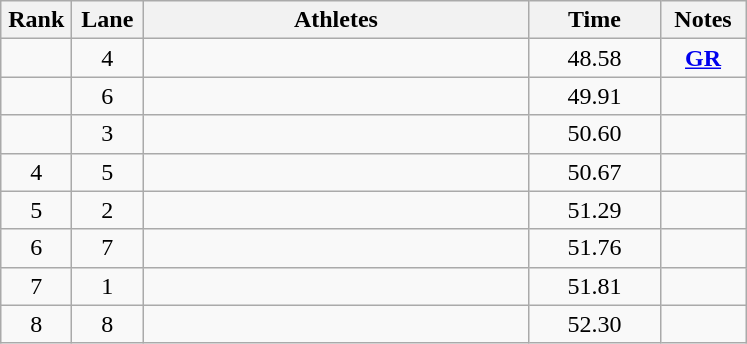<table class="wikitable sortable" style="text-align:center;">
<tr>
<th width=40>Rank</th>
<th width=40>Lane</th>
<th width=250>Athletes</th>
<th width=80>Time</th>
<th width=50>Notes</th>
</tr>
<tr>
<td></td>
<td>4</td>
<td align=left></td>
<td>48.58</td>
<td><strong><a href='#'>GR</a></strong></td>
</tr>
<tr>
<td></td>
<td>6</td>
<td align=left></td>
<td>49.91</td>
<td></td>
</tr>
<tr>
<td></td>
<td>3</td>
<td align=left></td>
<td>50.60</td>
<td></td>
</tr>
<tr>
<td>4</td>
<td>5</td>
<td align=left></td>
<td>50.67</td>
<td></td>
</tr>
<tr>
<td>5</td>
<td>2</td>
<td align=left></td>
<td>51.29</td>
<td></td>
</tr>
<tr>
<td>6</td>
<td>7</td>
<td align=left></td>
<td>51.76</td>
<td></td>
</tr>
<tr>
<td>7</td>
<td>1</td>
<td align=left></td>
<td>51.81</td>
<td></td>
</tr>
<tr>
<td>8</td>
<td>8</td>
<td align=left></td>
<td>52.30</td>
<td></td>
</tr>
</table>
